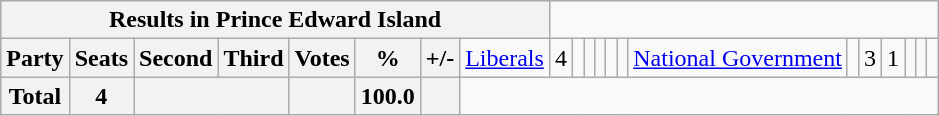<table class="wikitable">
<tr>
<th colspan=9>Results in Prince Edward Island</th>
</tr>
<tr>
<th colspan=2>Party</th>
<th>Seats</th>
<th>Second</th>
<th>Third</th>
<th>Votes</th>
<th>%</th>
<th>+/-<br></th>
<td><a href='#'>Liberals</a></td>
<td align="right">4</td>
<td align="right"></td>
<td align="right"></td>
<td align="right"></td>
<td align="right"></td>
<td align="right"><br></td>
<td><a href='#'>National Government</a></td>
<td align="right"></td>
<td align="right">3</td>
<td align="right">1</td>
<td align="right"></td>
<td align="right"></td>
<td align="right"></td>
</tr>
<tr>
<th colspan="2">Total</th>
<th>4</th>
<th colspan="2"></th>
<th></th>
<th>100.0</th>
<th></th>
</tr>
</table>
